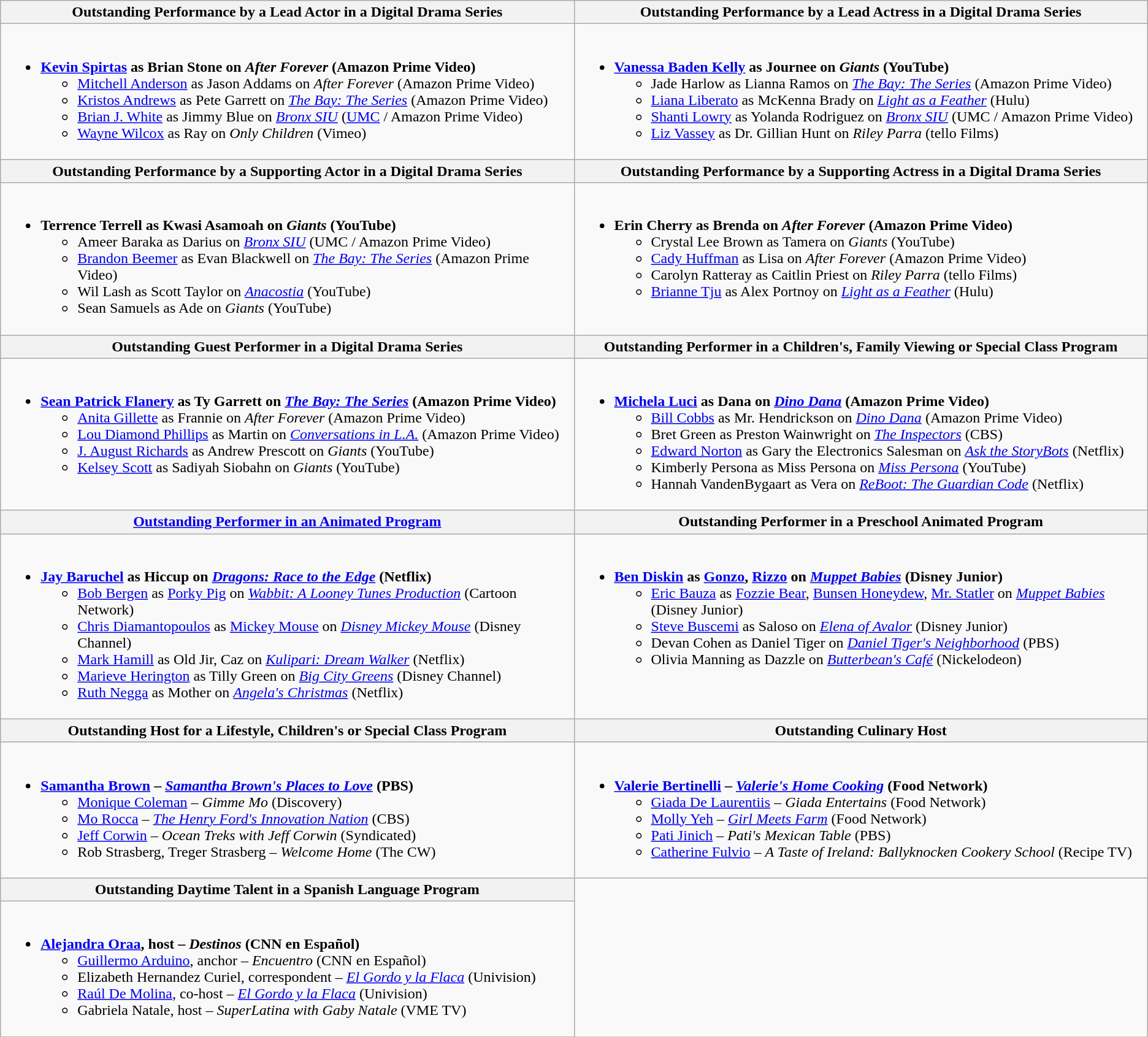<table class=wikitable>
<tr>
<th style="width:50%">Outstanding Performance by a Lead Actor in a Digital Drama Series</th>
<th style="width:50%">Outstanding Performance by a Lead Actress in a Digital Drama Series</th>
</tr>
<tr>
<td valign="top"><br><ul><li><strong><a href='#'>Kevin Spirtas</a> as Brian Stone on <em>After Forever</em> (Amazon Prime Video)</strong><ul><li><a href='#'>Mitchell Anderson</a> as Jason Addams on <em>After Forever</em> (Amazon Prime Video)</li><li><a href='#'>Kristos Andrews</a> as Pete Garrett on <em><a href='#'>The Bay: The Series</a></em> (Amazon Prime Video)</li><li><a href='#'>Brian J. White</a> as Jimmy Blue on <em><a href='#'>Bronx SIU</a></em> (<a href='#'>UMC</a> / Amazon Prime Video)</li><li><a href='#'>Wayne Wilcox</a> as Ray on <em>Only Children</em> (Vimeo)</li></ul></li></ul></td>
<td valign="top"><br><ul><li><strong><a href='#'>Vanessa Baden Kelly</a> as Journee on <em>Giants</em> (YouTube)</strong><ul><li>Jade Harlow as Lianna Ramos on <em><a href='#'>The Bay: The Series</a></em> (Amazon Prime Video)</li><li><a href='#'>Liana Liberato</a> as McKenna Brady on <em><a href='#'>Light as a Feather</a></em> (Hulu)</li><li><a href='#'>Shanti Lowry</a> as Yolanda Rodriguez on <em><a href='#'>Bronx SIU</a></em> (UMC / Amazon Prime Video)</li><li><a href='#'>Liz Vassey</a> as Dr. Gillian Hunt on <em>Riley Parra</em> (tello Films)</li></ul></li></ul></td>
</tr>
<tr>
<th style="width:50%">Outstanding Performance by a Supporting Actor in a Digital Drama Series</th>
<th style="width:50%">Outstanding Performance by a Supporting Actress in a Digital Drama Series</th>
</tr>
<tr>
<td valign="top"><br><ul><li><strong>Terrence Terrell as Kwasi Asamoah on <em>Giants</em> (YouTube)</strong><ul><li>Ameer Baraka as Darius on <em><a href='#'>Bronx SIU</a></em> (UMC / Amazon Prime Video)</li><li><a href='#'>Brandon Beemer</a> as Evan Blackwell on <em><a href='#'>The Bay: The Series</a></em> (Amazon Prime Video)</li><li>Wil Lash as Scott Taylor on <em><a href='#'>Anacostia</a></em> (YouTube)</li><li>Sean Samuels as Ade on <em>Giants</em> (YouTube)</li></ul></li></ul></td>
<td valign="top"><br><ul><li><strong>Erin Cherry as Brenda on <em>After Forever</em> (Amazon Prime Video)</strong><ul><li>Crystal Lee Brown as Tamera on <em>Giants</em> (YouTube)</li><li><a href='#'>Cady Huffman</a> as Lisa on <em>After Forever</em> (Amazon Prime Video)</li><li>Carolyn Ratteray as Caitlin Priest on <em>Riley Parra</em> (tello Films)</li><li><a href='#'>Brianne Tju</a> as Alex Portnoy on <em><a href='#'>Light as a Feather</a></em> (Hulu)</li></ul></li></ul></td>
</tr>
<tr>
<th style="width:50%">Outstanding Guest Performer in a Digital Drama Series</th>
<th style="width:50%">Outstanding Performer in a Children's, Family Viewing or Special Class Program</th>
</tr>
<tr>
<td valign="top"><br><ul><li><strong><a href='#'>Sean Patrick Flanery</a> as Ty Garrett on <em><a href='#'>The Bay: The Series</a></em> (Amazon Prime Video)</strong><ul><li><a href='#'>Anita Gillette</a> as Frannie on <em>After Forever</em> (Amazon Prime Video)</li><li><a href='#'>Lou Diamond Phillips</a> as Martin on <em><a href='#'>Conversations in L.A.</a></em> (Amazon Prime Video)</li><li><a href='#'>J. August Richards</a> as Andrew Prescott on <em>Giants</em> (YouTube)</li><li><a href='#'>Kelsey Scott</a> as Sadiyah Siobahn on <em>Giants</em> (YouTube)</li></ul></li></ul></td>
<td valign="top"><br><ul><li><strong><a href='#'>Michela Luci</a> as Dana on <em><a href='#'>Dino Dana</a></em> (Amazon Prime Video)</strong><ul><li><a href='#'>Bill Cobbs</a> as Mr. Hendrickson on <em><a href='#'>Dino Dana</a></em> (Amazon Prime Video)</li><li>Bret Green as Preston Wainwright on <em><a href='#'>The Inspectors</a></em> (CBS)</li><li><a href='#'>Edward Norton</a> as Gary the Electronics Salesman on <em><a href='#'>Ask the StoryBots</a></em> (Netflix)</li><li>Kimberly Persona as Miss Persona on <em><a href='#'>Miss Persona</a></em> (YouTube)</li><li>Hannah VandenBygaart as Vera on <em><a href='#'>ReBoot: The Guardian Code</a></em> (Netflix)</li></ul></li></ul></td>
</tr>
<tr>
<th style="width:50%"><a href='#'>Outstanding Performer in an Animated Program</a></th>
<th style="width:50%">Outstanding Performer in a Preschool Animated Program</th>
</tr>
<tr>
<td valign="top"><br><ul><li><strong><a href='#'>Jay Baruchel</a> as Hiccup on <em><a href='#'>Dragons: Race to the Edge</a></em> (Netflix)</strong><ul><li><a href='#'>Bob Bergen</a> as <a href='#'>Porky Pig</a> on <em><a href='#'>Wabbit: A Looney Tunes Production</a></em> (Cartoon Network)</li><li><a href='#'>Chris Diamantopoulos</a> as <a href='#'>Mickey Mouse</a> on <em><a href='#'>Disney Mickey Mouse</a></em> (Disney Channel)</li><li><a href='#'>Mark Hamill</a> as Old Jir, Caz on <em><a href='#'>Kulipari: Dream Walker</a></em> (Netflix)</li><li><a href='#'>Marieve Herington</a> as Tilly Green on <em><a href='#'>Big City Greens</a></em> (Disney Channel)</li><li><a href='#'>Ruth Negga</a> as Mother on <em><a href='#'>Angela's Christmas</a></em> (Netflix)</li></ul></li></ul></td>
<td valign="top"><br><ul><li><strong><a href='#'>Ben Diskin</a> as <a href='#'>Gonzo</a>, <a href='#'>Rizzo</a> on <em><a href='#'>Muppet Babies</a></em> (Disney Junior)</strong><ul><li><a href='#'>Eric Bauza</a> as <a href='#'>Fozzie Bear</a>, <a href='#'>Bunsen Honeydew</a>, <a href='#'>Mr. Statler</a> on <em><a href='#'>Muppet Babies</a></em> (Disney Junior)</li><li><a href='#'>Steve Buscemi</a> as Saloso on <em><a href='#'>Elena of Avalor</a></em> (Disney Junior)</li><li>Devan Cohen as Daniel Tiger on <em><a href='#'>Daniel Tiger's Neighborhood</a></em> (PBS)</li><li>Olivia Manning as Dazzle on <em><a href='#'>Butterbean's Café</a></em> (Nickelodeon)</li></ul></li></ul></td>
</tr>
<tr>
<th style="width:50%">Outstanding Host for a Lifestyle, Children's or Special Class Program</th>
<th style="width:50%">Outstanding Culinary Host</th>
</tr>
<tr>
<td valign="top"><br><ul><li><strong><a href='#'>Samantha Brown</a> – <em><a href='#'>Samantha Brown's Places to Love</a></em> (PBS)</strong><ul><li><a href='#'>Monique Coleman</a> – <em>Gimme Mo</em> (Discovery)</li><li><a href='#'>Mo Rocca</a> – <em><a href='#'>The Henry Ford's Innovation Nation</a></em> (CBS)</li><li><a href='#'>Jeff Corwin</a> – <em>Ocean Treks with Jeff Corwin</em> (Syndicated)</li><li>Rob Strasberg, Treger Strasberg – <em>Welcome Home</em> (The CW)</li></ul></li></ul></td>
<td valign="top"><br><ul><li><strong><a href='#'>Valerie Bertinelli</a> – <em><a href='#'>Valerie's Home Cooking</a></em> (Food Network)</strong><ul><li><a href='#'>Giada De Laurentiis</a> – <em>Giada Entertains</em> (Food Network)</li><li><a href='#'>Molly Yeh</a> – <em><a href='#'>Girl Meets Farm</a></em> (Food Network)</li><li><a href='#'>Pati Jinich</a> – <em>Pati's Mexican Table</em> (PBS)</li><li><a href='#'>Catherine Fulvio</a> – <em>A Taste of Ireland: Ballyknocken Cookery School</em> (Recipe TV)</li></ul></li></ul></td>
</tr>
<tr>
<th style="width:50%">Outstanding Daytime Talent in a Spanish Language Program</th>
</tr>
<tr>
<td valign="top"><br><ul><li><strong><a href='#'>Alejandra Oraa</a>, host – <em>Destinos</em> (CNN en Español)</strong><ul><li><a href='#'>Guillermo Arduino</a>, anchor  – <em>Encuentro</em> (CNN en Español)</li><li>Elizabeth Hernandez Curiel, correspondent – <em><a href='#'>El Gordo y la Flaca</a></em> (Univision)</li><li><a href='#'>Raúl De Molina</a>, co-host – <em><a href='#'>El Gordo y la Flaca</a></em> (Univision)</li><li>Gabriela Natale, host – <em>SuperLatina with Gaby Natale</em> (VME TV)</li></ul></li></ul></td>
</tr>
<tr>
</tr>
</table>
